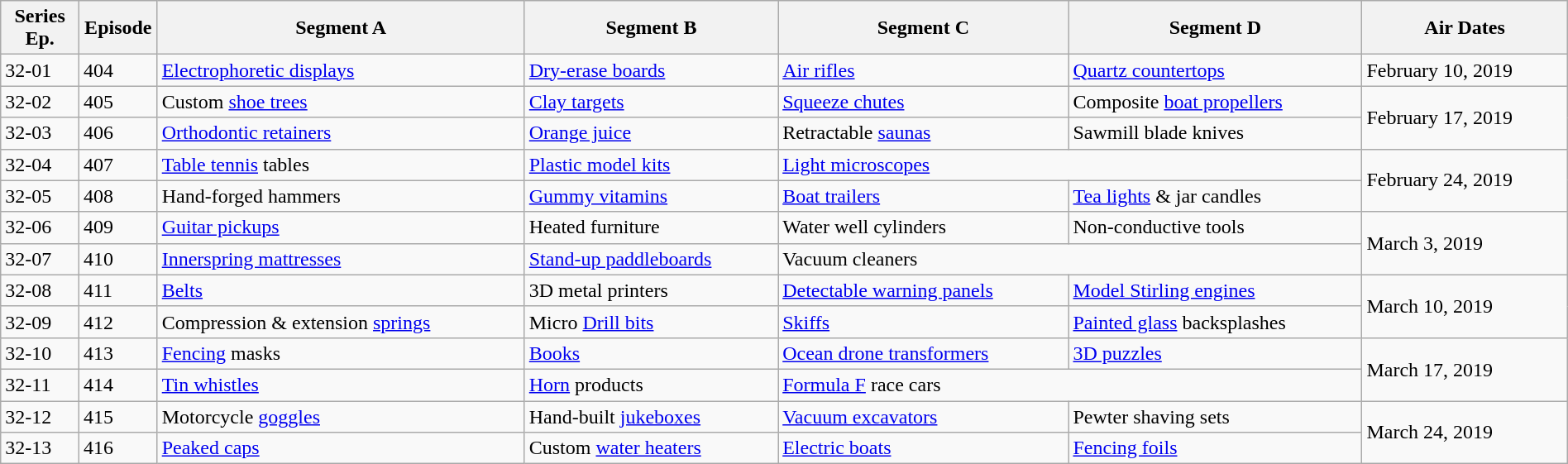<table class="wikitable" style="width:100%;">
<tr>
<th style="width:5%;">Series Ep.</th>
<th style="width:5%;">Episode</th>
<th>Segment A</th>
<th>Segment B</th>
<th>Segment C</th>
<th>Segment D</th>
<th>Air Dates</th>
</tr>
<tr>
<td>32-01</td>
<td>404</td>
<td><a href='#'>Electrophoretic displays</a></td>
<td><a href='#'>Dry-erase boards</a></td>
<td><a href='#'>Air rifles</a></td>
<td><a href='#'>Quartz countertops</a></td>
<td>February 10, 2019</td>
</tr>
<tr>
<td>32-02</td>
<td>405</td>
<td>Custom <a href='#'>shoe trees</a></td>
<td><a href='#'>Clay targets</a></td>
<td><a href='#'>Squeeze chutes</a></td>
<td>Composite <a href='#'>boat propellers</a></td>
<td rowspan="2">February 17, 2019</td>
</tr>
<tr>
<td>32-03</td>
<td>406</td>
<td><a href='#'>Orthodontic retainers</a></td>
<td><a href='#'>Orange juice</a></td>
<td>Retractable <a href='#'>saunas</a></td>
<td>Sawmill blade knives</td>
</tr>
<tr>
<td>32-04</td>
<td>407</td>
<td><a href='#'>Table tennis</a> tables</td>
<td><a href='#'>Plastic model kits</a></td>
<td colspan="2"><a href='#'>Light microscopes</a></td>
<td rowspan="2">February 24, 2019</td>
</tr>
<tr>
<td>32-05</td>
<td>408</td>
<td>Hand-forged hammers</td>
<td><a href='#'>Gummy vitamins</a></td>
<td><a href='#'>Boat trailers</a></td>
<td><a href='#'>Tea lights</a> & jar candles</td>
</tr>
<tr>
<td>32-06</td>
<td>409</td>
<td><a href='#'>Guitar pickups</a></td>
<td>Heated furniture</td>
<td>Water well cylinders</td>
<td>Non-conductive tools</td>
<td rowspan="2">March 3, 2019</td>
</tr>
<tr>
<td>32-07</td>
<td>410</td>
<td><a href='#'>Innerspring mattresses</a></td>
<td><a href='#'>Stand-up paddleboards</a></td>
<td colspan="2">Vacuum cleaners</td>
</tr>
<tr>
<td>32-08</td>
<td>411</td>
<td><a href='#'>Belts</a></td>
<td>3D metal printers</td>
<td><a href='#'>Detectable warning panels</a></td>
<td><a href='#'>Model Stirling engines</a></td>
<td rowspan="2">March 10, 2019</td>
</tr>
<tr>
<td>32-09</td>
<td>412</td>
<td>Compression & extension <a href='#'>springs</a></td>
<td>Micro <a href='#'>Drill bits</a></td>
<td><a href='#'>Skiffs</a></td>
<td><a href='#'>Painted glass</a> backsplashes</td>
</tr>
<tr>
<td>32-10</td>
<td>413</td>
<td><a href='#'>Fencing</a> masks</td>
<td><a href='#'>Books</a></td>
<td><a href='#'>Ocean drone transformers</a></td>
<td><a href='#'>3D puzzles</a></td>
<td rowspan="2">March 17, 2019</td>
</tr>
<tr>
<td>32-11</td>
<td>414</td>
<td><a href='#'>Tin whistles</a></td>
<td><a href='#'>Horn</a> products</td>
<td colspan="2"><a href='#'>Formula F</a> race cars</td>
</tr>
<tr>
<td>32-12</td>
<td>415</td>
<td>Motorcycle <a href='#'>goggles</a></td>
<td>Hand-built <a href='#'>jukeboxes</a></td>
<td><a href='#'>Vacuum excavators</a></td>
<td>Pewter shaving sets</td>
<td rowspan="2">March 24, 2019</td>
</tr>
<tr>
<td>32-13</td>
<td>416</td>
<td><a href='#'>Peaked caps</a></td>
<td>Custom <a href='#'>water heaters</a></td>
<td><a href='#'>Electric boats</a></td>
<td><a href='#'>Fencing foils</a></td>
</tr>
</table>
